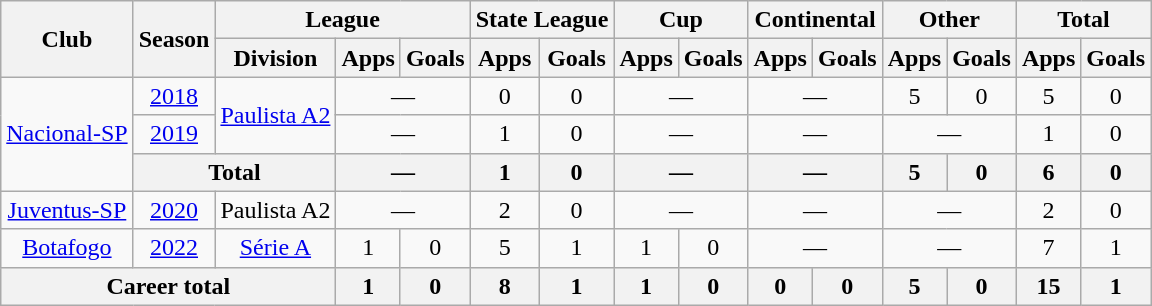<table class="wikitable" style="text-align: center">
<tr>
<th rowspan="2">Club</th>
<th rowspan="2">Season</th>
<th colspan="3">League</th>
<th colspan="2">State League</th>
<th colspan="2">Cup</th>
<th colspan="2">Continental</th>
<th colspan="2">Other</th>
<th colspan="2">Total</th>
</tr>
<tr>
<th>Division</th>
<th>Apps</th>
<th>Goals</th>
<th>Apps</th>
<th>Goals</th>
<th>Apps</th>
<th>Goals</th>
<th>Apps</th>
<th>Goals</th>
<th>Apps</th>
<th>Goals</th>
<th>Apps</th>
<th>Goals</th>
</tr>
<tr>
<td rowspan="3"><a href='#'>Nacional-SP</a></td>
<td><a href='#'>2018</a></td>
<td rowspan="2"><a href='#'>Paulista A2</a></td>
<td colspan="2">—</td>
<td>0</td>
<td>0</td>
<td colspan="2">—</td>
<td colspan="2">—</td>
<td>5</td>
<td>0</td>
<td>5</td>
<td>0</td>
</tr>
<tr>
<td><a href='#'>2019</a></td>
<td colspan="2">—</td>
<td>1</td>
<td>0</td>
<td colspan="2">—</td>
<td colspan="2">—</td>
<td colspan="2">—</td>
<td>1</td>
<td>0</td>
</tr>
<tr>
<th colspan="2">Total</th>
<th colspan="2">—</th>
<th>1</th>
<th>0</th>
<th colspan="2">—</th>
<th colspan="2">—</th>
<th>5</th>
<th>0</th>
<th>6</th>
<th>0</th>
</tr>
<tr>
<td><a href='#'>Juventus-SP</a></td>
<td><a href='#'>2020</a></td>
<td>Paulista A2</td>
<td colspan="2">—</td>
<td>2</td>
<td>0</td>
<td colspan="2">—</td>
<td colspan="2">—</td>
<td colspan="2">—</td>
<td>2</td>
<td>0</td>
</tr>
<tr>
<td><a href='#'>Botafogo</a></td>
<td><a href='#'>2022</a></td>
<td><a href='#'>Série A</a></td>
<td>1</td>
<td>0</td>
<td>5</td>
<td>1</td>
<td>1</td>
<td>0</td>
<td colspan="2">—</td>
<td colspan="2">—</td>
<td>7</td>
<td>1</td>
</tr>
<tr>
<th colspan="3"><strong>Career total</strong></th>
<th>1</th>
<th>0</th>
<th>8</th>
<th>1</th>
<th>1</th>
<th>0</th>
<th>0</th>
<th>0</th>
<th>5</th>
<th>0</th>
<th>15</th>
<th>1</th>
</tr>
</table>
